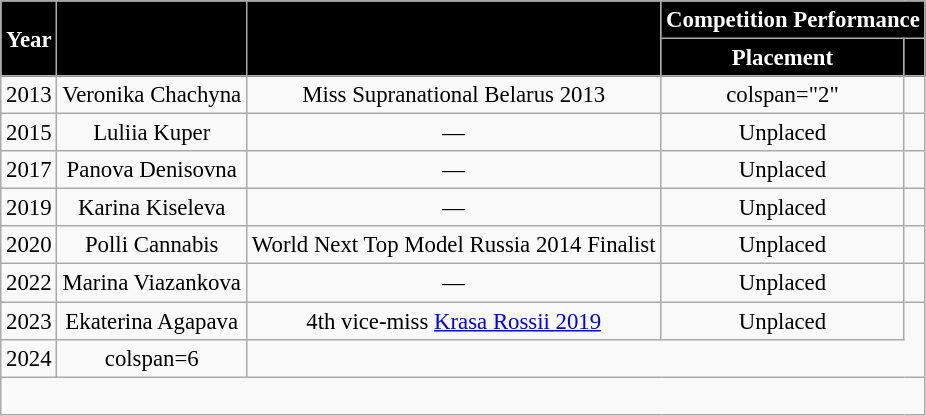<table class="wikitable" style="font-size:95%; text-align:center">
<tr>
<th rowspan="2" style="background-color:#000000; color:#FFFFFF;">Year</th>
<th rowspan="2" style="background-color:#000000; color:#FFFFFF;"></th>
<th rowspan="2" style="background-color:#000000; color:#FFFFFF;"></th>
<th colspan="2" style="background-color:#000000; color:#FFFFFF;">Competition Performance</th>
</tr>
<tr>
<th style="background-color:#000000; color:#FFFFFF;">Placement</th>
<th style="background-color:#000000; color:#FFFFFF;"></th>
</tr>
<tr>
<td>2013</td>
<td>Veronika Chachyna</td>
<td>Miss Supranational Belarus 2013</td>
<td>colspan="2" </td>
</tr>
<tr>
<td>2015</td>
<td>Luliia Kuper</td>
<td>—</td>
<td>Unplaced</td>
<td></td>
</tr>
<tr>
<td>2017</td>
<td>Panova Denisovna</td>
<td>—</td>
<td>Unplaced</td>
<td></td>
</tr>
<tr>
<td>2019</td>
<td>Karina Kiseleva</td>
<td>—</td>
<td>Unplaced</td>
<td></td>
</tr>
<tr>
<td>2020</td>
<td>Polli Cannabis</td>
<td>World Next Top Model Russia 2014 Finalist</td>
<td>Unplaced</td>
<td></td>
</tr>
<tr>
<td>2022</td>
<td>Marina Viazankova</td>
<td>—</td>
<td>Unplaced</td>
<td></td>
</tr>
<tr>
<td>2023</td>
<td>Ekaterina Agapava</td>
<td>4th vice-miss <a href='#'>Krasa Rossii 2019</a></td>
<td>Unplaced</td>
</tr>
<tr>
<td>2024</td>
<td>colspan=6 </td>
</tr>
<tr>
<td colspan="6" align=left><br></td>
</tr>
</table>
